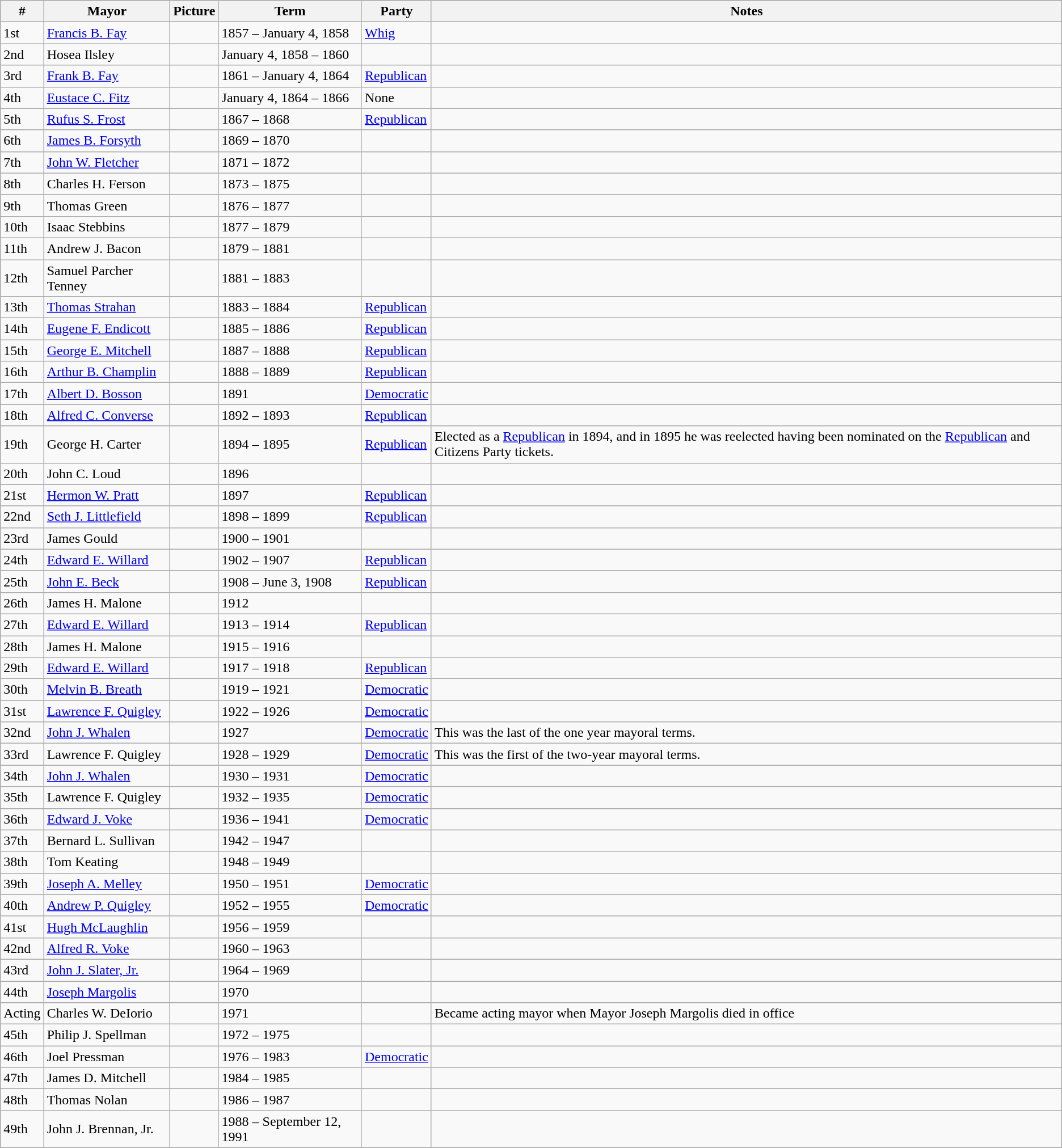<table class=wikitable style="text-align:left">
<tr>
<th>#</th>
<th>Mayor</th>
<th>Picture</th>
<th>Term</th>
<th>Party</th>
<th>Notes</th>
</tr>
<tr>
<td>1st</td>
<td><a href='#'>Francis B. Fay</a></td>
<td></td>
<td>1857 – January 4, 1858</td>
<td><a href='#'>Whig</a></td>
<td></td>
</tr>
<tr>
<td>2nd</td>
<td>Hosea Ilsley</td>
<td></td>
<td>January 4, 1858 – 1860</td>
<td></td>
<td></td>
</tr>
<tr>
<td>3rd</td>
<td><a href='#'>Frank B. Fay</a></td>
<td></td>
<td>1861 – January 4, 1864</td>
<td><a href='#'>Republican</a></td>
<td></td>
</tr>
<tr>
<td>4th</td>
<td><a href='#'>Eustace C. Fitz</a></td>
<td></td>
<td>January 4, 1864 – 1866</td>
<td>None</td>
<td></td>
</tr>
<tr>
<td>5th</td>
<td><a href='#'>Rufus S. Frost</a></td>
<td></td>
<td>1867 – 1868</td>
<td><a href='#'>Republican</a></td>
<td></td>
</tr>
<tr>
<td>6th</td>
<td><a href='#'>James B. Forsyth</a></td>
<td></td>
<td>1869 – 1870</td>
<td></td>
<td></td>
</tr>
<tr>
<td>7th</td>
<td><a href='#'>John W. Fletcher</a></td>
<td></td>
<td>1871 – 1872</td>
<td></td>
<td></td>
</tr>
<tr>
<td>8th</td>
<td>Charles H. Ferson</td>
<td></td>
<td>1873 – 1875</td>
<td></td>
<td></td>
</tr>
<tr>
<td>9th</td>
<td>Thomas Green</td>
<td></td>
<td>1876 – 1877</td>
<td></td>
<td></td>
</tr>
<tr>
<td>10th</td>
<td>Isaac Stebbins</td>
<td></td>
<td>1877 – 1879</td>
<td></td>
<td></td>
</tr>
<tr>
<td>11th</td>
<td>Andrew J. Bacon</td>
<td></td>
<td>1879 – 1881</td>
<td></td>
<td></td>
</tr>
<tr>
<td>12th</td>
<td>Samuel Parcher Tenney</td>
<td></td>
<td>1881 – 1883</td>
<td></td>
<td></td>
</tr>
<tr>
<td>13th</td>
<td><a href='#'>Thomas Strahan</a></td>
<td></td>
<td>1883 – 1884</td>
<td><a href='#'>Republican</a></td>
<td></td>
</tr>
<tr>
<td>14th</td>
<td><a href='#'>Eugene F. Endicott</a></td>
<td></td>
<td>1885 – 1886</td>
<td><a href='#'>Republican</a></td>
<td></td>
</tr>
<tr>
<td>15th</td>
<td><a href='#'>George E. Mitchell</a></td>
<td></td>
<td>1887 – 1888</td>
<td><a href='#'>Republican</a></td>
<td></td>
</tr>
<tr>
<td>16th</td>
<td><a href='#'>Arthur B. Champlin</a></td>
<td></td>
<td>1888 – 1889</td>
<td><a href='#'>Republican</a></td>
<td></td>
</tr>
<tr>
<td>17th</td>
<td><a href='#'>Albert D. Bosson</a></td>
<td></td>
<td>1891</td>
<td><a href='#'>Democratic</a></td>
<td></td>
</tr>
<tr>
<td>18th</td>
<td><a href='#'>Alfred C. Converse</a></td>
<td></td>
<td>1892 – 1893</td>
<td><a href='#'>Republican</a></td>
<td></td>
</tr>
<tr>
<td>19th</td>
<td>George H. Carter</td>
<td></td>
<td>1894 – 1895</td>
<td><a href='#'>Republican</a></td>
<td>Elected as a <a href='#'>Republican</a> in 1894, and in 1895 he was reelected having been nominated on the <a href='#'>Republican</a> and Citizens Party tickets.</td>
</tr>
<tr>
<td>20th</td>
<td>John C. Loud</td>
<td></td>
<td>1896</td>
<td></td>
<td></td>
</tr>
<tr>
<td>21st</td>
<td><a href='#'>Hermon W. Pratt</a></td>
<td></td>
<td>1897</td>
<td><a href='#'>Republican</a></td>
<td></td>
</tr>
<tr>
<td>22nd</td>
<td><a href='#'>Seth J. Littlefield</a></td>
<td></td>
<td>1898 – 1899</td>
<td><a href='#'>Republican</a></td>
<td></td>
</tr>
<tr>
<td>23rd</td>
<td>James Gould</td>
<td></td>
<td>1900 – 1901</td>
<td></td>
<td></td>
</tr>
<tr>
<td>24th</td>
<td><a href='#'>Edward E. Willard</a></td>
<td></td>
<td>1902 – 1907</td>
<td><a href='#'>Republican</a></td>
<td></td>
</tr>
<tr>
<td>25th</td>
<td><a href='#'>John E. Beck</a></td>
<td></td>
<td>1908 – June 3, 1908</td>
<td><a href='#'>Republican</a></td>
<td></td>
</tr>
<tr>
<td>26th</td>
<td>James H. Malone</td>
<td></td>
<td>1912</td>
<td></td>
<td></td>
</tr>
<tr>
<td>27th</td>
<td><a href='#'>Edward E. Willard</a></td>
<td></td>
<td>1913 – 1914</td>
<td><a href='#'>Republican</a></td>
<td></td>
</tr>
<tr>
<td>28th</td>
<td>James H. Malone</td>
<td></td>
<td>1915 – 1916</td>
<td></td>
<td></td>
</tr>
<tr>
<td>29th</td>
<td><a href='#'>Edward E. Willard</a></td>
<td></td>
<td>1917 – 1918</td>
<td><a href='#'>Republican</a></td>
<td></td>
</tr>
<tr>
<td>30th</td>
<td><a href='#'>Melvin B. Breath</a></td>
<td></td>
<td>1919 – 1921</td>
<td><a href='#'>Democratic</a></td>
<td></td>
</tr>
<tr>
<td>31st</td>
<td><a href='#'>Lawrence F. Quigley</a></td>
<td></td>
<td>1922 – 1926</td>
<td><a href='#'>Democratic</a></td>
<td></td>
</tr>
<tr>
<td>32nd</td>
<td><a href='#'>John J. Whalen</a></td>
<td></td>
<td>1927</td>
<td><a href='#'>Democratic</a></td>
<td>This was the last of the one year mayoral terms.</td>
</tr>
<tr>
<td>33rd</td>
<td>Lawrence F. Quigley</td>
<td></td>
<td>1928 – 1929</td>
<td><a href='#'>Democratic</a></td>
<td>This was the first of the two-year mayoral terms.</td>
</tr>
<tr>
<td>34th</td>
<td><a href='#'>John J. Whalen</a></td>
<td></td>
<td>1930 – 1931</td>
<td><a href='#'>Democratic</a></td>
<td></td>
</tr>
<tr>
<td>35th</td>
<td>Lawrence F. Quigley</td>
<td></td>
<td>1932 – 1935</td>
<td><a href='#'>Democratic</a></td>
<td></td>
</tr>
<tr>
<td>36th</td>
<td><a href='#'>Edward J. Voke</a></td>
<td></td>
<td>1936 – 1941</td>
<td><a href='#'>Democratic</a></td>
<td></td>
</tr>
<tr>
<td>37th</td>
<td>Bernard L. Sullivan</td>
<td></td>
<td>1942 – 1947</td>
<td></td>
<td></td>
</tr>
<tr>
<td>38th</td>
<td>Tom Keating</td>
<td></td>
<td>1948 – 1949</td>
<td></td>
<td></td>
</tr>
<tr>
<td>39th</td>
<td><a href='#'>Joseph A. Melley</a></td>
<td></td>
<td>1950 – 1951</td>
<td><a href='#'>Democratic</a></td>
<td></td>
</tr>
<tr>
<td>40th</td>
<td><a href='#'>Andrew P. Quigley</a></td>
<td></td>
<td>1952 – 1955</td>
<td><a href='#'>Democratic</a></td>
<td></td>
</tr>
<tr>
<td>41st</td>
<td><a href='#'>Hugh McLaughlin</a></td>
<td></td>
<td>1956 – 1959</td>
<td></td>
<td></td>
</tr>
<tr>
<td>42nd</td>
<td><a href='#'>Alfred R. Voke</a></td>
<td></td>
<td>1960 – 1963</td>
<td></td>
<td></td>
</tr>
<tr>
<td>43rd</td>
<td><a href='#'>John J. Slater, Jr.</a></td>
<td></td>
<td>1964 – 1969</td>
<td></td>
<td></td>
</tr>
<tr>
<td>44th</td>
<td><a href='#'>Joseph Margolis</a></td>
<td></td>
<td>1970</td>
<td></td>
<td></td>
</tr>
<tr>
<td>Acting</td>
<td>Charles W. DeIorio</td>
<td></td>
<td>1971</td>
<td></td>
<td>Became acting mayor when Mayor Joseph Margolis died in office</td>
</tr>
<tr>
<td>45th</td>
<td>Philip J. Spellman</td>
<td></td>
<td>1972 – 1975</td>
<td></td>
<td></td>
</tr>
<tr>
<td>46th</td>
<td>Joel Pressman</td>
<td></td>
<td>1976 – 1983</td>
<td><a href='#'>Democratic</a></td>
<td></td>
</tr>
<tr>
<td>47th</td>
<td>James D. Mitchell</td>
<td></td>
<td>1984 – 1985</td>
<td></td>
<td></td>
</tr>
<tr>
<td>48th</td>
<td>Thomas Nolan</td>
<td></td>
<td>1986 – 1987</td>
<td></td>
<td></td>
</tr>
<tr>
<td>49th</td>
<td>John J. Brennan, Jr.</td>
<td></td>
<td>1988 – September 12, 1991</td>
<td></td>
<td></td>
</tr>
<tr>
</tr>
</table>
